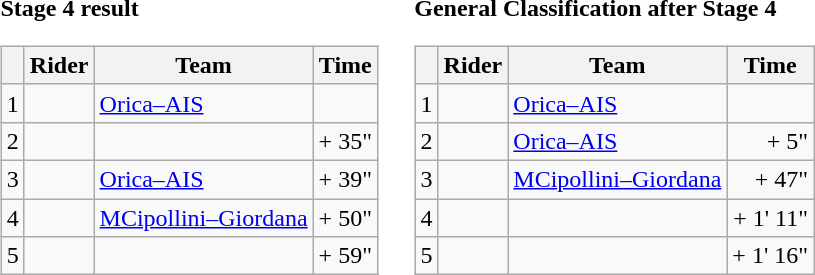<table>
<tr>
<td><strong>Stage 4 result</strong><br><table class=wikitable>
<tr>
<th></th>
<th>Rider</th>
<th>Team</th>
<th>Time</th>
</tr>
<tr>
<td>1</td>
<td></td>
<td><a href='#'>Orica–AIS</a></td>
<td align=right></td>
</tr>
<tr>
<td>2</td>
<td></td>
<td></td>
<td align=right>+ 35"</td>
</tr>
<tr>
<td>3</td>
<td></td>
<td><a href='#'>Orica–AIS</a></td>
<td align=right>+ 39"</td>
</tr>
<tr>
<td>4</td>
<td></td>
<td><a href='#'>MCipollini–Giordana</a></td>
<td align=right>+ 50"</td>
</tr>
<tr>
<td>5</td>
<td></td>
<td></td>
<td align=right>+ 59"</td>
</tr>
</table>
</td>
<td></td>
<td><strong>General Classification after Stage 4</strong><br><table class="wikitable">
<tr>
<th></th>
<th>Rider</th>
<th>Team</th>
<th>Time</th>
</tr>
<tr>
<td>1</td>
<td></td>
<td><a href='#'>Orica–AIS</a></td>
<td align=right></td>
</tr>
<tr>
<td>2</td>
<td></td>
<td><a href='#'>Orica–AIS</a></td>
<td align=right>+ 5"</td>
</tr>
<tr>
<td>3</td>
<td></td>
<td><a href='#'>MCipollini–Giordana</a></td>
<td align=right>+ 47"</td>
</tr>
<tr>
<td>4</td>
<td></td>
<td></td>
<td align=right>+ 1' 11"</td>
</tr>
<tr>
<td>5</td>
<td></td>
<td></td>
<td align=right>+ 1' 16"</td>
</tr>
</table>
</td>
</tr>
</table>
